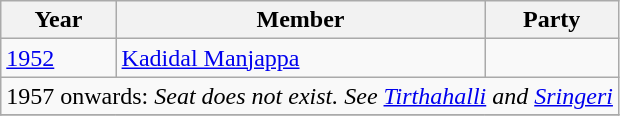<table class="wikitable sortable">
<tr>
<th>Year</th>
<th>Member</th>
<th colspan="2">Party</th>
</tr>
<tr>
<td><a href='#'>1952</a></td>
<td><a href='#'>Kadidal Manjappa</a></td>
<td></td>
</tr>
<tr>
<td colspan="6" align="center">1957 onwards: <em>Seat does not exist. See <a href='#'>Tirthahalli</a> and <a href='#'>Sringeri</a></em></td>
</tr>
<tr>
</tr>
</table>
